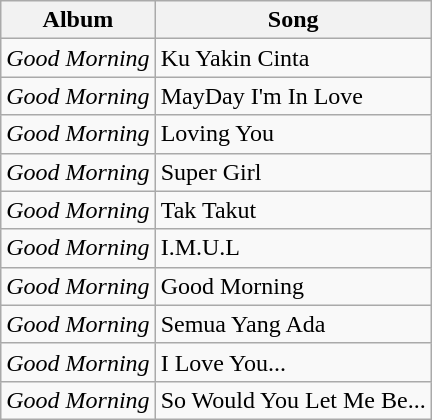<table class="wikitable">
<tr>
<th>Album</th>
<th>Song</th>
</tr>
<tr>
<td><em>Good Morning</em></td>
<td>Ku Yakin Cinta</td>
</tr>
<tr>
<td><em>Good Morning</em></td>
<td>MayDay I'm In Love</td>
</tr>
<tr>
<td><em>Good Morning</em></td>
<td>Loving You</td>
</tr>
<tr>
<td><em>Good Morning</em></td>
<td>Super Girl</td>
</tr>
<tr>
<td><em>Good Morning</em></td>
<td>Tak Takut</td>
</tr>
<tr>
<td><em>Good Morning</em></td>
<td>I.M.U.L</td>
</tr>
<tr>
<td><em>Good Morning</em></td>
<td>Good Morning</td>
</tr>
<tr>
<td><em>Good Morning</em></td>
<td>Semua Yang Ada</td>
</tr>
<tr>
<td><em>Good Morning</em></td>
<td>I Love You...</td>
</tr>
<tr>
<td><em>Good Morning</em></td>
<td>So Would You Let Me Be...</td>
</tr>
</table>
